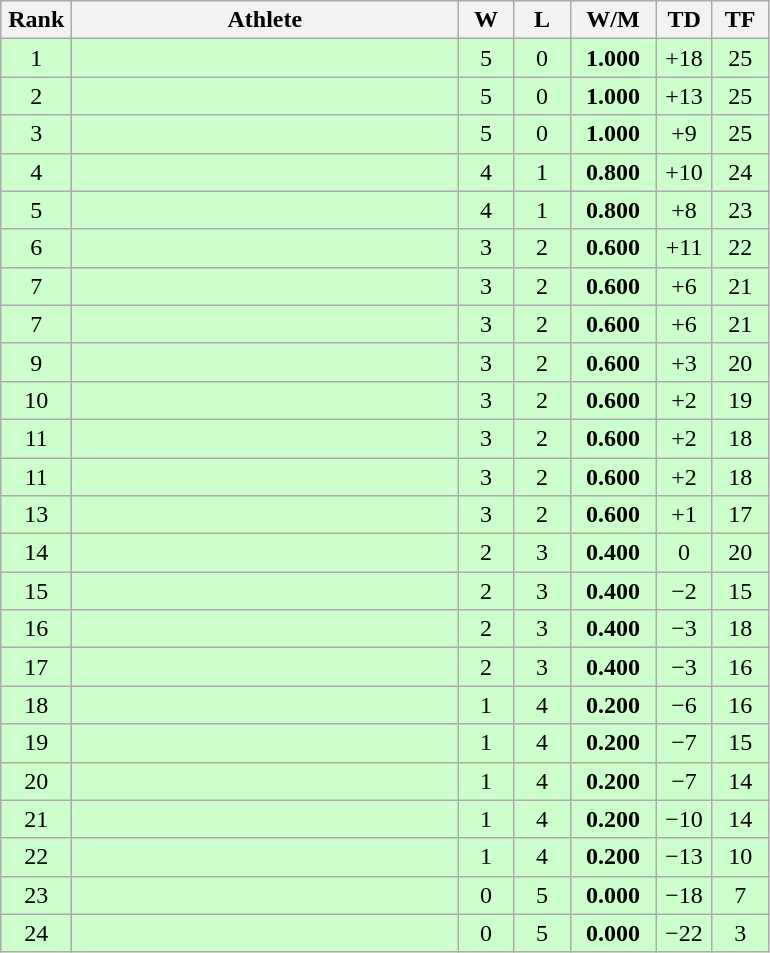<table class=wikitable style="text-align:center">
<tr>
<th width=40>Rank</th>
<th width=250>Athlete</th>
<th width=30>W</th>
<th width=30>L</th>
<th width=50>W/M</th>
<th width=30>TD</th>
<th width=30>TF</th>
</tr>
<tr bgcolor="ccffcc">
<td>1</td>
<td align=left></td>
<td>5</td>
<td>0</td>
<td><strong>1.000</strong></td>
<td>+18</td>
<td>25</td>
</tr>
<tr bgcolor="ccffcc">
<td>2</td>
<td align=left></td>
<td>5</td>
<td>0</td>
<td><strong>1.000</strong></td>
<td>+13</td>
<td>25</td>
</tr>
<tr bgcolor="ccffcc">
<td>3</td>
<td align=left></td>
<td>5</td>
<td>0</td>
<td><strong>1.000</strong></td>
<td>+9</td>
<td>25</td>
</tr>
<tr bgcolor="ccffcc">
<td>4</td>
<td align=left></td>
<td>4</td>
<td>1</td>
<td><strong>0.800</strong></td>
<td>+10</td>
<td>24</td>
</tr>
<tr bgcolor="ccffcc">
<td>5</td>
<td align=left></td>
<td>4</td>
<td>1</td>
<td><strong>0.800</strong></td>
<td>+8</td>
<td>23</td>
</tr>
<tr bgcolor="ccffcc">
<td>6</td>
<td align=left></td>
<td>3</td>
<td>2</td>
<td><strong>0.600</strong></td>
<td>+11</td>
<td>22</td>
</tr>
<tr bgcolor="ccffcc">
<td>7</td>
<td align=left></td>
<td>3</td>
<td>2</td>
<td><strong>0.600</strong></td>
<td>+6</td>
<td>21</td>
</tr>
<tr bgcolor="ccffcc">
<td>7</td>
<td align=left></td>
<td>3</td>
<td>2</td>
<td><strong>0.600</strong></td>
<td>+6</td>
<td>21</td>
</tr>
<tr bgcolor="ccffcc">
<td>9</td>
<td align=left></td>
<td>3</td>
<td>2</td>
<td><strong>0.600</strong></td>
<td>+3</td>
<td>20</td>
</tr>
<tr bgcolor="ccffcc">
<td>10</td>
<td align=left></td>
<td>3</td>
<td>2</td>
<td><strong>0.600</strong></td>
<td>+2</td>
<td>19</td>
</tr>
<tr bgcolor="ccffcc">
<td>11</td>
<td align=left></td>
<td>3</td>
<td>2</td>
<td><strong>0.600</strong></td>
<td>+2</td>
<td>18</td>
</tr>
<tr bgcolor="ccffcc">
<td>11</td>
<td align=left></td>
<td>3</td>
<td>2</td>
<td><strong>0.600</strong></td>
<td>+2</td>
<td>18</td>
</tr>
<tr bgcolor="ccffcc">
<td>13</td>
<td align=left></td>
<td>3</td>
<td>2</td>
<td><strong>0.600</strong></td>
<td>+1</td>
<td>17</td>
</tr>
<tr bgcolor="ccffcc">
<td>14</td>
<td align=left></td>
<td>2</td>
<td>3</td>
<td><strong>0.400</strong></td>
<td>0</td>
<td>20</td>
</tr>
<tr bgcolor="ccffcc">
<td>15</td>
<td align=left></td>
<td>2</td>
<td>3</td>
<td><strong>0.400</strong></td>
<td>−2</td>
<td>15</td>
</tr>
<tr bgcolor="ccffcc">
<td>16</td>
<td align=left></td>
<td>2</td>
<td>3</td>
<td><strong>0.400</strong></td>
<td>−3</td>
<td>18</td>
</tr>
<tr bgcolor="ccffcc">
<td>17</td>
<td align=left></td>
<td>2</td>
<td>3</td>
<td><strong>0.400</strong></td>
<td>−3</td>
<td>16</td>
</tr>
<tr bgcolor="ccffcc">
<td>18</td>
<td align=left></td>
<td>1</td>
<td>4</td>
<td><strong>0.200</strong></td>
<td>−6</td>
<td>16</td>
</tr>
<tr bgcolor="ccffcc">
<td>19</td>
<td align=left></td>
<td>1</td>
<td>4</td>
<td><strong>0.200</strong></td>
<td>−7</td>
<td>15</td>
</tr>
<tr bgcolor="ccffcc">
<td>20</td>
<td align=left></td>
<td>1</td>
<td>4</td>
<td><strong>0.200</strong></td>
<td>−7</td>
<td>14</td>
</tr>
<tr bgcolor="ccffcc">
<td>21</td>
<td align=left></td>
<td>1</td>
<td>4</td>
<td><strong>0.200</strong></td>
<td>−10</td>
<td>14</td>
</tr>
<tr bgcolor="ccffcc">
<td>22</td>
<td align=left></td>
<td>1</td>
<td>4</td>
<td><strong>0.200</strong></td>
<td>−13</td>
<td>10</td>
</tr>
<tr bgcolor="ccffcc">
<td>23</td>
<td align=left></td>
<td>0</td>
<td>5</td>
<td><strong>0.000</strong></td>
<td>−18</td>
<td>7</td>
</tr>
<tr bgcolor="ccffcc">
<td>24</td>
<td align=left></td>
<td>0</td>
<td>5</td>
<td><strong>0.000</strong></td>
<td>−22</td>
<td>3</td>
</tr>
</table>
